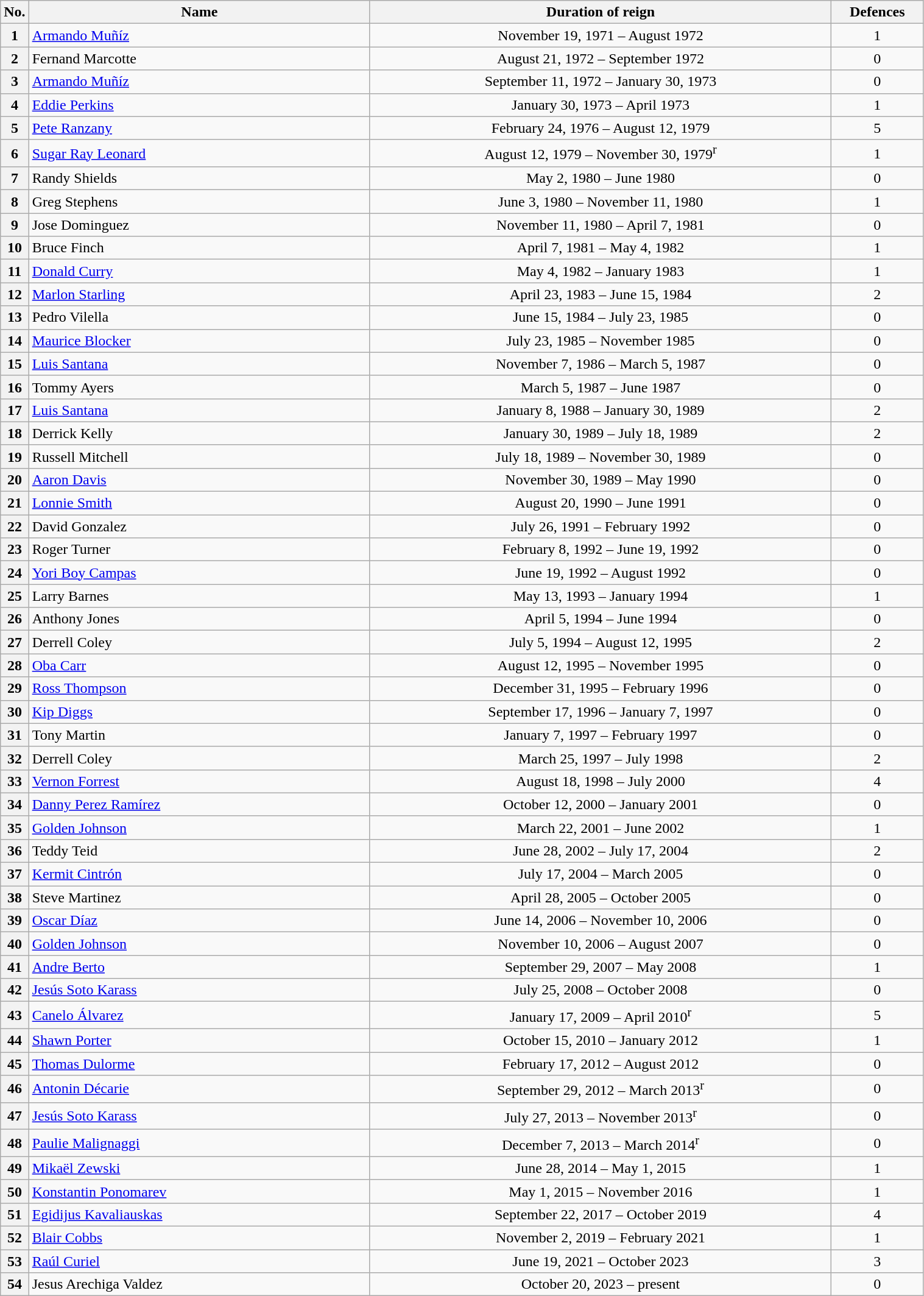<table class="wikitable" width=80%>
<tr>
<th width=3%>No.</th>
<th width=37%>Name</th>
<th width=50%>Duration of reign</th>
<th width=10%>Defences</th>
</tr>
<tr align=center>
<th>1</th>
<td align=left> <a href='#'>Armando Muñíz</a></td>
<td>November 19, 1971 – August 1972</td>
<td>1</td>
</tr>
<tr align=center>
<th>2</th>
<td align=left> Fernand Marcotte</td>
<td>August 21, 1972 – September 1972</td>
<td>0</td>
</tr>
<tr align=center>
<th>3</th>
<td align=left> <a href='#'>Armando Muñíz</a> </td>
<td>September 11, 1972 – January 30, 1973</td>
<td>0</td>
</tr>
<tr align=center>
<th>4</th>
<td align=left> <a href='#'>Eddie Perkins</a></td>
<td>January 30, 1973 – April 1973</td>
<td>1</td>
</tr>
<tr align=center>
<th>5</th>
<td align=left> <a href='#'>Pete Ranzany</a></td>
<td>February 24, 1976 – August 12, 1979</td>
<td>5</td>
</tr>
<tr align=center>
<th>6</th>
<td align=left> <a href='#'>Sugar Ray Leonard</a></td>
<td>August 12, 1979 – November 30, 1979<sup>r</sup></td>
<td>1</td>
</tr>
<tr align=center>
<th>7</th>
<td align=left> Randy Shields</td>
<td>May 2, 1980 – June 1980</td>
<td>0</td>
</tr>
<tr align=center>
<th>8</th>
<td align=left> Greg Stephens</td>
<td>June 3, 1980 – November 11, 1980</td>
<td>1</td>
</tr>
<tr align=center>
<th>9</th>
<td align=left> Jose Dominguez</td>
<td>November 11, 1980 – April 7, 1981</td>
<td>0</td>
</tr>
<tr align=center>
<th>10</th>
<td align=left> Bruce Finch</td>
<td>April 7, 1981 – May 4, 1982</td>
<td>1</td>
</tr>
<tr align=center>
<th>11</th>
<td align=left> <a href='#'>Donald Curry</a></td>
<td>May 4, 1982 – January 1983</td>
<td>1</td>
</tr>
<tr align=center>
<th>12</th>
<td align=left> <a href='#'>Marlon Starling</a></td>
<td>April 23, 1983 – June 15, 1984</td>
<td>2</td>
</tr>
<tr align=center>
<th>13</th>
<td align=left> Pedro Vilella</td>
<td>June 15, 1984 – July 23, 1985</td>
<td>0</td>
</tr>
<tr align=center>
<th>14</th>
<td align=left> <a href='#'>Maurice Blocker</a></td>
<td>July 23, 1985 – November 1985</td>
<td>0</td>
</tr>
<tr align=center>
<th>15</th>
<td align=left> <a href='#'>Luis Santana</a></td>
<td>November 7, 1986 – March 5, 1987</td>
<td>0</td>
</tr>
<tr align=center>
<th>16</th>
<td align=left> Tommy Ayers</td>
<td>March 5, 1987 – June 1987</td>
<td>0</td>
</tr>
<tr align=center>
<th>17</th>
<td align=left> <a href='#'>Luis Santana</a> </td>
<td>January 8, 1988 – January 30, 1989</td>
<td>2</td>
</tr>
<tr align=center>
<th>18</th>
<td align=left> Derrick Kelly</td>
<td>January 30, 1989 – July 18, 1989</td>
<td>2</td>
</tr>
<tr align=center>
<th>19</th>
<td align=left> Russell Mitchell</td>
<td>July 18, 1989 – November 30, 1989</td>
<td>0</td>
</tr>
<tr align=center>
<th>20</th>
<td align=left> <a href='#'>Aaron Davis</a></td>
<td>November 30, 1989 – May 1990</td>
<td>0</td>
</tr>
<tr align=center>
<th>21</th>
<td align=left> <a href='#'>Lonnie Smith</a></td>
<td>August 20, 1990 – June 1991</td>
<td>0</td>
</tr>
<tr align=center>
<th>22</th>
<td align=left> David Gonzalez</td>
<td>July 26, 1991 – February 1992</td>
<td>0</td>
</tr>
<tr align=center>
<th>23</th>
<td align=left> Roger Turner</td>
<td>February 8, 1992 – June 19, 1992</td>
<td>0</td>
</tr>
<tr align=center>
<th>24</th>
<td align=left> <a href='#'>Yori Boy Campas</a></td>
<td>June 19, 1992 – August 1992</td>
<td>0</td>
</tr>
<tr align=center>
<th>25</th>
<td align=left> Larry Barnes</td>
<td>May 13, 1993 – January 1994</td>
<td>1</td>
</tr>
<tr align=center>
<th>26</th>
<td align=left> Anthony Jones</td>
<td>April 5, 1994 – June 1994</td>
<td>0</td>
</tr>
<tr align=center>
<th>27</th>
<td align=left> Derrell Coley</td>
<td>July 5, 1994 – August 12, 1995</td>
<td>2</td>
</tr>
<tr align=center>
<th>28</th>
<td align=left> <a href='#'>Oba Carr</a></td>
<td>August 12, 1995 – November 1995</td>
<td>0</td>
</tr>
<tr align=center>
<th>29</th>
<td align=left> <a href='#'>Ross Thompson</a></td>
<td>December 31, 1995 – February 1996</td>
<td>0</td>
</tr>
<tr align=center>
<th>30</th>
<td align=left> <a href='#'>Kip Diggs</a></td>
<td>September 17, 1996 – January 7, 1997</td>
<td>0</td>
</tr>
<tr align=center>
<th>31</th>
<td align=left> Tony Martin</td>
<td>January 7, 1997 – February 1997</td>
<td>0</td>
</tr>
<tr align=center>
<th>32</th>
<td align=left> Derrell Coley </td>
<td>March 25, 1997 – July 1998</td>
<td>2</td>
</tr>
<tr align=center>
<th>33</th>
<td align=left> <a href='#'>Vernon Forrest</a></td>
<td>August 18, 1998 – July 2000</td>
<td>4</td>
</tr>
<tr align=center>
<th>34</th>
<td align=left> <a href='#'>Danny Perez Ramírez</a></td>
<td>October 12, 2000 – January 2001</td>
<td>0</td>
</tr>
<tr align=center>
<th>35</th>
<td align=left> <a href='#'>Golden Johnson</a></td>
<td>March 22, 2001 – June 2002</td>
<td>1</td>
</tr>
<tr align=center>
<th>36</th>
<td align=left> Teddy Teid</td>
<td>June 28, 2002 – July 17, 2004</td>
<td>2</td>
</tr>
<tr align=center>
<th>37</th>
<td align=left> <a href='#'>Kermit Cintrón</a></td>
<td>July 17, 2004 – March 2005</td>
<td>0</td>
</tr>
<tr align=center>
<th>38</th>
<td align=left> Steve Martinez</td>
<td>April 28, 2005 – October 2005</td>
<td>0</td>
</tr>
<tr align=center>
<th>39</th>
<td align=left> <a href='#'>Oscar Díaz</a></td>
<td>June 14, 2006 – November 10, 2006</td>
<td>0</td>
</tr>
<tr align=center>
<th>40</th>
<td align=left> <a href='#'>Golden Johnson</a> </td>
<td>November 10, 2006 – August 2007</td>
<td>0</td>
</tr>
<tr align=center>
<th>41</th>
<td align=left> <a href='#'>Andre Berto</a></td>
<td>September 29, 2007 – May 2008</td>
<td>1</td>
</tr>
<tr align=center>
<th>42</th>
<td align=left> <a href='#'>Jesús Soto Karass</a></td>
<td>July 25, 2008 – October 2008</td>
<td>0</td>
</tr>
<tr align=center>
<th>43</th>
<td align=left> <a href='#'>Canelo Álvarez</a></td>
<td>January 17, 2009 – April 2010<sup>r</sup></td>
<td>5</td>
</tr>
<tr align=center>
<th>44</th>
<td align=left> <a href='#'>Shawn Porter</a></td>
<td>October 15, 2010 – January 2012</td>
<td>1</td>
</tr>
<tr align=center>
<th>45</th>
<td align=left> <a href='#'>Thomas Dulorme</a></td>
<td>February 17, 2012 – August 2012</td>
<td>0</td>
</tr>
<tr align=center>
<th>46</th>
<td align=left> <a href='#'>Antonin Décarie</a></td>
<td>September 29, 2012 – March 2013<sup>r</sup></td>
<td>0</td>
</tr>
<tr align=center>
<th>47</th>
<td align=left> <a href='#'>Jesús Soto Karass</a> </td>
<td>July 27, 2013 – November 2013<sup>r</sup></td>
<td>0</td>
</tr>
<tr align=center>
<th>48</th>
<td align=left> <a href='#'>Paulie Malignaggi</a></td>
<td>December 7, 2013 – March 2014<sup>r</sup></td>
<td>0</td>
</tr>
<tr align=center>
<th>49</th>
<td align=left> <a href='#'>Mikaël Zewski</a></td>
<td>June 28, 2014 – May 1, 2015</td>
<td>1</td>
</tr>
<tr align=center>
<th>50</th>
<td align=left> <a href='#'>Konstantin Ponomarev</a></td>
<td>May 1, 2015 – November 2016</td>
<td>1</td>
</tr>
<tr align=center>
<th>51</th>
<td align=left> <a href='#'>Egidijus Kavaliauskas</a></td>
<td>September 22, 2017 – October 2019</td>
<td>4</td>
</tr>
<tr align=center>
<th>52</th>
<td align=left> <a href='#'>Blair Cobbs</a></td>
<td>November 2, 2019 – February 2021</td>
<td>1</td>
</tr>
<tr align=center>
<th>53</th>
<td align=left> <a href='#'>Raúl Curiel</a></td>
<td>June 19, 2021 – October 2023</td>
<td>3</td>
</tr>
<tr align=center>
<th>54</th>
<td align=left> Jesus Arechiga Valdez</td>
<td>October 20, 2023 – present</td>
<td>0</td>
</tr>
</table>
